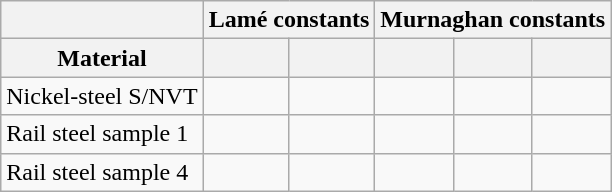<table border="1" class="wikitable" align="center">
<tr>
<th scope="col" valign="top"></th>
<th colspan="2" valign="top">Lamé constants</th>
<th colspan="3" valign="top">Murnaghan constants</th>
</tr>
<tr>
<th valign="top">Material</th>
<th valign="top"></th>
<th valign="top"></th>
<th valign="top"></th>
<th valign="top"></th>
<th valign="top"></th>
</tr>
<tr>
<td>Nickel-steel S/NVT</td>
<td></td>
<td></td>
<td></td>
<td></td>
<td></td>
</tr>
<tr>
<td>Rail steel sample 1 </td>
<td></td>
<td></td>
<td></td>
<td></td>
<td></td>
</tr>
<tr>
<td>Rail steel sample 4</td>
<td></td>
<td></td>
<td></td>
<td></td>
<td></td>
</tr>
</table>
